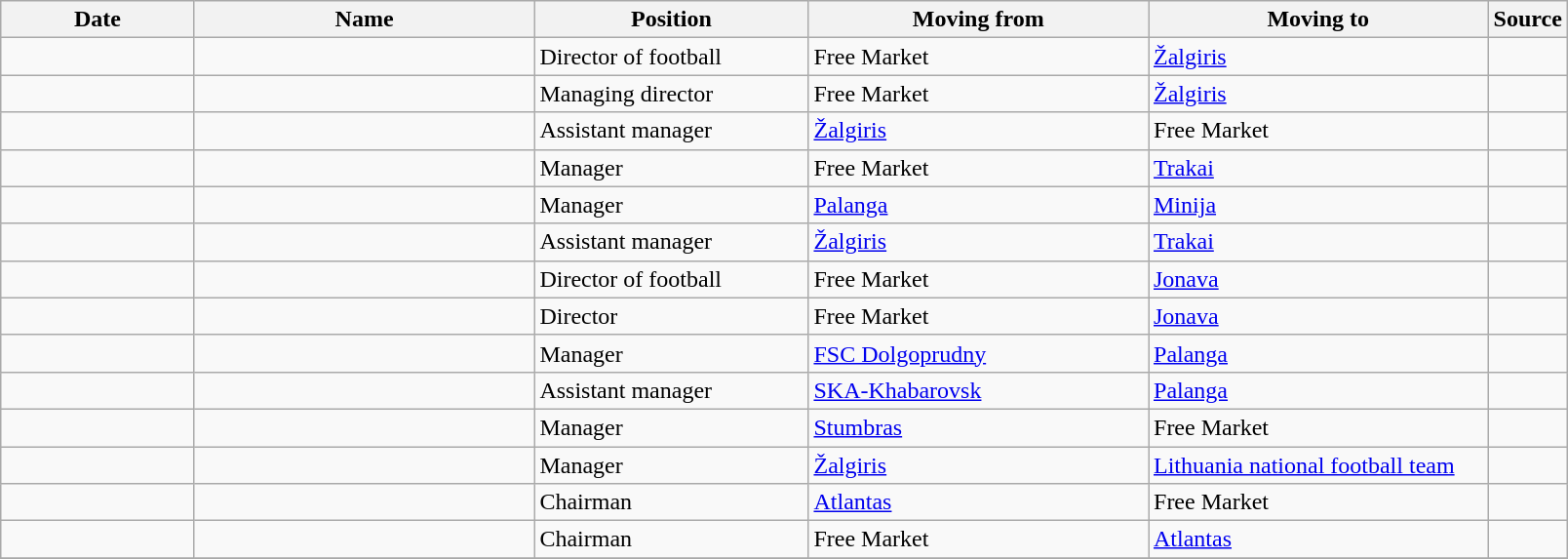<table class="wikitable sortable">
<tr>
<th style="width:125px;">Date</th>
<th style="width:225px;">Name</th>
<th style="width:180px;">Position</th>
<th style="width:225px;">Moving from</th>
<th style="width:225px;">Moving to</th>
<th style="width:20px;">Source</th>
</tr>
<tr>
<td align=center></td>
<td> </td>
<td>Director of football</td>
<td>Free Market</td>
<td><a href='#'>Žalgiris</a></td>
<td align=center></td>
</tr>
<tr>
<td align=center></td>
<td> </td>
<td>Managing director</td>
<td>Free Market</td>
<td><a href='#'>Žalgiris</a></td>
<td align=center></td>
</tr>
<tr>
<td align=center></td>
<td> </td>
<td>Assistant manager</td>
<td><a href='#'>Žalgiris</a></td>
<td>Free Market</td>
<td align=center></td>
</tr>
<tr>
<td align=center></td>
<td> </td>
<td>Manager</td>
<td>Free Market</td>
<td><a href='#'>Trakai</a></td>
<td align=center></td>
</tr>
<tr>
<td align=center></td>
<td> </td>
<td>Manager</td>
<td><a href='#'>Palanga</a></td>
<td><a href='#'>Minija</a></td>
<td align=center></td>
</tr>
<tr>
<td align=center></td>
<td> </td>
<td>Assistant manager</td>
<td><a href='#'>Žalgiris</a></td>
<td><a href='#'>Trakai</a></td>
<td align=center></td>
</tr>
<tr>
<td align=center></td>
<td> </td>
<td>Director of football</td>
<td>Free Market</td>
<td><a href='#'>Jonava</a></td>
<td align=center></td>
</tr>
<tr>
<td align=center></td>
<td> </td>
<td>Director</td>
<td>Free Market</td>
<td><a href='#'>Jonava</a></td>
<td align=center></td>
</tr>
<tr>
<td align=center></td>
<td> </td>
<td>Manager</td>
<td> <a href='#'>FSC Dolgoprudny</a></td>
<td><a href='#'>Palanga</a></td>
<td align=center></td>
</tr>
<tr>
<td align=center></td>
<td> </td>
<td>Assistant manager</td>
<td> <a href='#'>SKA-Khabarovsk</a></td>
<td><a href='#'>Palanga</a></td>
<td align=center></td>
</tr>
<tr>
<td align=center></td>
<td> </td>
<td>Manager</td>
<td><a href='#'>Stumbras</a></td>
<td>Free Market</td>
<td align=center></td>
</tr>
<tr>
<td align=center></td>
<td> </td>
<td>Manager</td>
<td><a href='#'>Žalgiris</a></td>
<td><a href='#'>Lithuania national football team</a></td>
<td align=center></td>
</tr>
<tr>
<td align=center></td>
<td> </td>
<td>Chairman</td>
<td><a href='#'>Atlantas</a></td>
<td>Free Market</td>
<td align=center></td>
</tr>
<tr>
<td align=center></td>
<td> </td>
<td>Chairman</td>
<td>Free Market</td>
<td><a href='#'>Atlantas</a></td>
<td align=center></td>
</tr>
<tr>
</tr>
</table>
